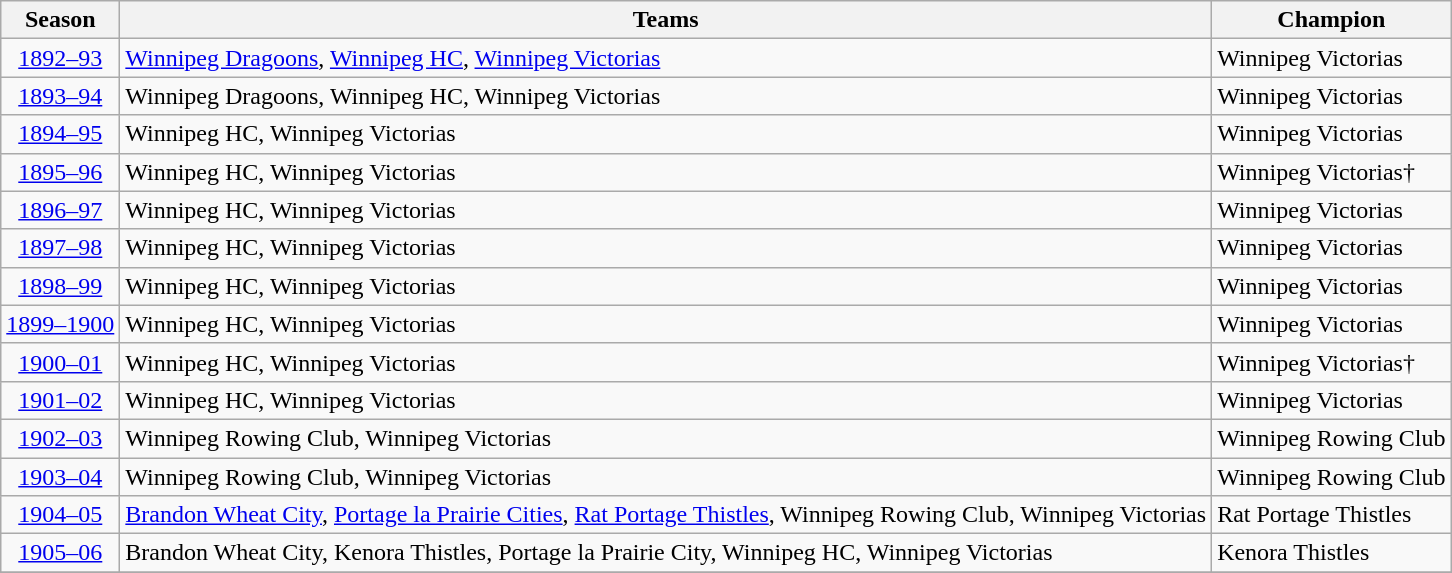<table class=wikitable>
<tr>
<th>Season</th>
<th>Teams</th>
<th>Champion</th>
</tr>
<tr>
<td align=center><a href='#'>1892–93</a></td>
<td><a href='#'>Winnipeg Dragoons</a>, <a href='#'>Winnipeg HC</a>, <a href='#'>Winnipeg Victorias</a></td>
<td>Winnipeg Victorias</td>
</tr>
<tr>
<td align=center><a href='#'>1893–94</a></td>
<td>Winnipeg Dragoons, Winnipeg HC, Winnipeg Victorias</td>
<td>Winnipeg Victorias</td>
</tr>
<tr>
<td align=center><a href='#'>1894–95</a></td>
<td>Winnipeg HC, Winnipeg Victorias</td>
<td>Winnipeg Victorias</td>
</tr>
<tr>
<td align=center><a href='#'>1895–96</a></td>
<td>Winnipeg HC, Winnipeg Victorias</td>
<td>Winnipeg Victorias†</td>
</tr>
<tr>
<td align=center><a href='#'>1896–97</a></td>
<td>Winnipeg HC, Winnipeg Victorias</td>
<td>Winnipeg Victorias</td>
</tr>
<tr>
<td align=center><a href='#'>1897–98</a></td>
<td>Winnipeg HC, Winnipeg Victorias</td>
<td>Winnipeg Victorias</td>
</tr>
<tr>
<td align=center><a href='#'>1898–99</a></td>
<td>Winnipeg HC, Winnipeg Victorias</td>
<td>Winnipeg Victorias</td>
</tr>
<tr>
<td align=center><a href='#'>1899–1900</a></td>
<td>Winnipeg HC, Winnipeg Victorias</td>
<td>Winnipeg Victorias</td>
</tr>
<tr>
<td align=center><a href='#'>1900–01</a></td>
<td>Winnipeg HC, Winnipeg Victorias</td>
<td>Winnipeg Victorias†</td>
</tr>
<tr>
<td align=center><a href='#'>1901–02</a></td>
<td>Winnipeg HC, Winnipeg Victorias</td>
<td>Winnipeg Victorias</td>
</tr>
<tr>
<td align=center><a href='#'>1902–03</a></td>
<td>Winnipeg Rowing Club, Winnipeg Victorias</td>
<td>Winnipeg Rowing Club</td>
</tr>
<tr>
<td align=center><a href='#'>1903–04</a></td>
<td>Winnipeg Rowing Club, Winnipeg Victorias</td>
<td>Winnipeg Rowing Club</td>
</tr>
<tr>
<td align=center><a href='#'>1904–05</a></td>
<td><a href='#'>Brandon Wheat City</a>, <a href='#'>Portage la Prairie Cities</a>, <a href='#'>Rat Portage Thistles</a>, Winnipeg Rowing Club, Winnipeg Victorias</td>
<td>Rat Portage Thistles</td>
</tr>
<tr>
<td align=center><a href='#'>1905–06</a></td>
<td>Brandon Wheat City, Kenora Thistles, Portage la Prairie City,  Winnipeg HC, Winnipeg Victorias</td>
<td>Kenora Thistles</td>
</tr>
<tr>
</tr>
</table>
